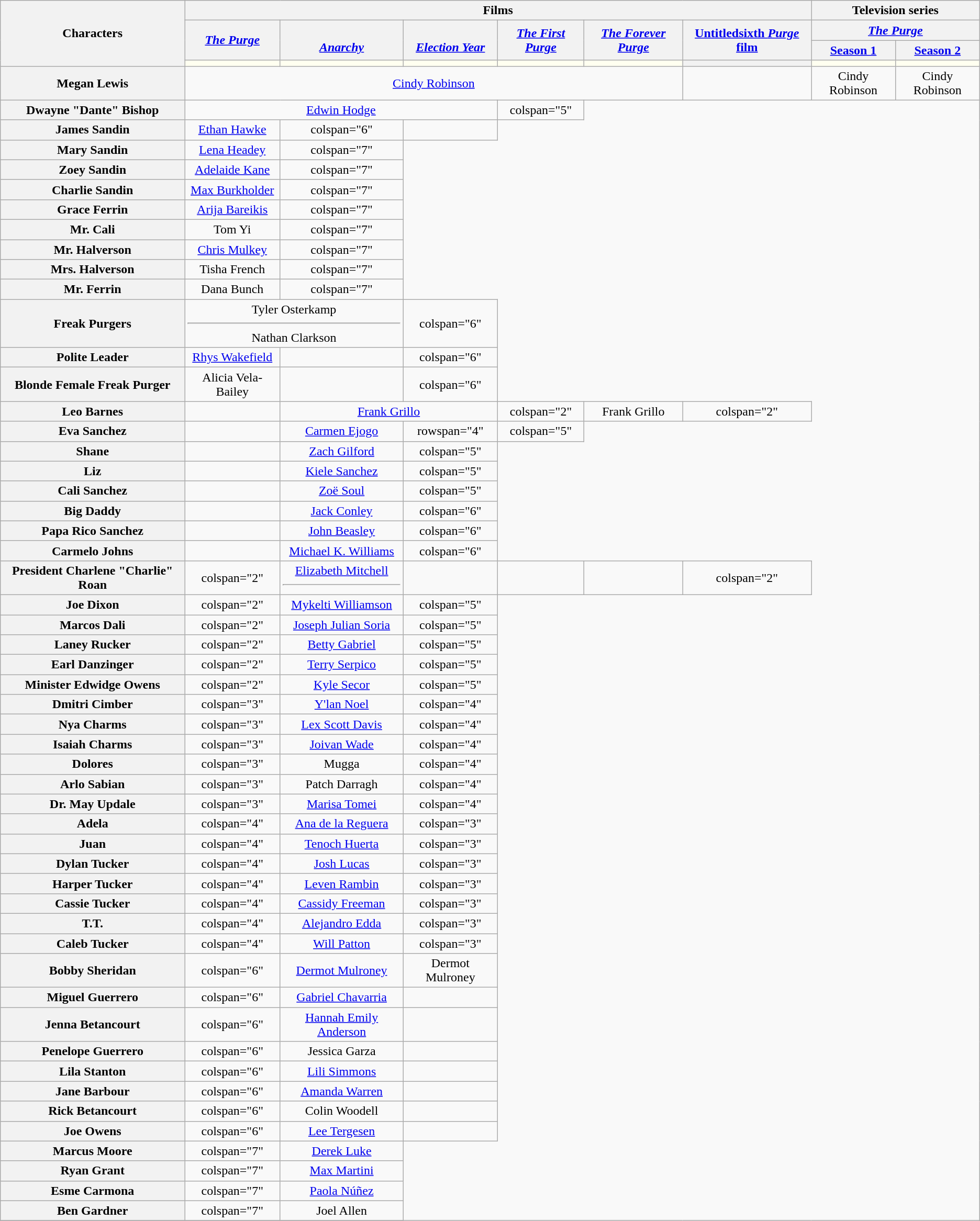<table class="wikitable" style="text-align:center;">
<tr>
<th rowspan="4">Characters</th>
<th colspan="6">Films</th>
<th colspan="2">Television series</th>
</tr>
<tr>
<th rowspan="2"><em><a href='#'>The Purge</a></em></th>
<th rowspan="2"><em><a href='#'><br>Anarchy</a></em></th>
<th rowspan="2"><em><a href='#'><br>Election Year</a></em></th>
<th rowspan="2"><em><a href='#'>The First Purge</a></em></th>
<th rowspan="2"><em><a href='#'>The Forever Purge</a></em></th>
<th rowspan="2"><a href='#'>Untitledsixth <em>Purge</em> film</a></th>
<th colspan="2"><em><a href='#'>The Purge</a></em></th>
</tr>
<tr>
<th><a href='#'>Season 1</a></th>
<th><a href='#'>Season 2</a></th>
</tr>
<tr>
<th style="background:ivory;"></th>
<th style="background:ivory;"></th>
<th style="background:ivory;"></th>
<th style="background:ivory;"></th>
<th style="background:ivory;"></th>
<th></th>
<th style="background:ivory;"></th>
<th style="background:ivory;"></th>
</tr>
<tr>
<th>Megan Lewis<br></th>
<td colspan="5"><a href='#'>Cindy Robinson</a></td>
<td></td>
<td>Cindy Robinson</td>
<td>Cindy Robinson</td>
</tr>
<tr>
<th>Dwayne "Dante" Bishop<br></th>
<td colspan="3"><a href='#'>Edwin Hodge</a></td>
<td>colspan="5" </td>
</tr>
<tr>
<th>James Sandin</th>
<td><a href='#'>Ethan Hawke</a></td>
<td>colspan="6" </td>
<td></td>
</tr>
<tr>
<th>Mary Sandin</th>
<td><a href='#'>Lena Headey</a></td>
<td>colspan="7" </td>
</tr>
<tr>
<th>Zoey Sandin</th>
<td><a href='#'>Adelaide Kane</a></td>
<td>colspan="7" </td>
</tr>
<tr>
<th>Charlie Sandin</th>
<td><a href='#'>Max Burkholder</a></td>
<td>colspan="7" </td>
</tr>
<tr>
<th>Grace Ferrin</th>
<td><a href='#'>Arija Bareikis</a></td>
<td>colspan="7" </td>
</tr>
<tr>
<th>Mr. Cali</th>
<td>Tom Yi</td>
<td>colspan="7" </td>
</tr>
<tr>
<th>Mr. Halverson</th>
<td><a href='#'>Chris Mulkey</a></td>
<td>colspan="7" </td>
</tr>
<tr>
<th>Mrs. Halverson</th>
<td>Tisha French</td>
<td>colspan="7" </td>
</tr>
<tr>
<th>Mr. Ferrin</th>
<td>Dana Bunch</td>
<td>colspan="7" </td>
</tr>
<tr>
<th>Freak Purgers</th>
<td colspan="2">Tyler Osterkamp<hr>Nathan Clarkson</td>
<td>colspan="6" </td>
</tr>
<tr>
<th>Polite Leader</th>
<td><a href='#'>Rhys Wakefield</a></td>
<td></td>
<td>colspan="6" </td>
</tr>
<tr>
<th>Blonde Female Freak Purger</th>
<td>Alicia Vela-Bailey</td>
<td></td>
<td>colspan="6" </td>
</tr>
<tr>
<th>Leo Barnes<br></th>
<td></td>
<td colspan="2"><a href='#'>Frank Grillo</a></td>
<td>colspan="2" </td>
<td>Frank Grillo</td>
<td>colspan="2" </td>
</tr>
<tr>
<th>Eva Sanchez</th>
<td></td>
<td><a href='#'>Carmen Ejogo</a></td>
<td>rowspan="4" </td>
<td>colspan="5" </td>
</tr>
<tr>
<th>Shane</th>
<td></td>
<td><a href='#'>Zach Gilford</a></td>
<td>colspan="5" </td>
</tr>
<tr>
<th>Liz</th>
<td></td>
<td><a href='#'>Kiele Sanchez</a></td>
<td>colspan="5" </td>
</tr>
<tr>
<th>Cali Sanchez</th>
<td></td>
<td><a href='#'>Zoë Soul</a></td>
<td>colspan="5" </td>
</tr>
<tr>
<th>Big Daddy</th>
<td></td>
<td><a href='#'>Jack Conley</a></td>
<td>colspan="6" </td>
</tr>
<tr>
<th>Papa Rico Sanchez</th>
<td></td>
<td><a href='#'>John Beasley</a></td>
<td>colspan="6" </td>
</tr>
<tr>
<th>Carmelo Johns</th>
<td></td>
<td><a href='#'>Michael K. Williams</a></td>
<td>colspan="6" </td>
</tr>
<tr>
<th>President Charlene "Charlie" Roan</th>
<td>colspan="2" </td>
<td><a href='#'>Elizabeth Mitchell</a><hr></td>
<td></td>
<td></td>
<td></td>
<td>colspan="2" </td>
</tr>
<tr>
<th>Joe Dixon</th>
<td>colspan="2" </td>
<td><a href='#'>Mykelti Williamson</a></td>
<td>colspan="5" </td>
</tr>
<tr>
<th>Marcos Dali</th>
<td>colspan="2" </td>
<td><a href='#'>Joseph Julian Soria</a></td>
<td>colspan="5" </td>
</tr>
<tr>
<th>Laney Rucker<br></th>
<td>colspan="2" </td>
<td><a href='#'>Betty Gabriel</a></td>
<td>colspan="5" </td>
</tr>
<tr>
<th>Earl Danzinger</th>
<td>colspan="2" </td>
<td><a href='#'>Terry Serpico</a></td>
<td>colspan="5" </td>
</tr>
<tr>
<th>Minister Edwidge Owens</th>
<td>colspan="2" </td>
<td><a href='#'>Kyle Secor</a></td>
<td>colspan="5" </td>
</tr>
<tr>
<th>Dmitri Cimber</th>
<td>colspan="3" </td>
<td><a href='#'>Y'lan Noel</a></td>
<td>colspan="4" </td>
</tr>
<tr>
<th>Nya Charms</th>
<td>colspan="3" </td>
<td><a href='#'>Lex Scott Davis</a></td>
<td>colspan="4" </td>
</tr>
<tr>
<th>Isaiah Charms</th>
<td>colspan="3" </td>
<td><a href='#'>Joivan Wade</a></td>
<td>colspan="4" </td>
</tr>
<tr>
<th>Dolores</th>
<td>colspan="3" </td>
<td>Mugga</td>
<td>colspan="4" </td>
</tr>
<tr>
<th>Arlo Sabian<br></th>
<td>colspan="3" </td>
<td>Patch Darragh</td>
<td>colspan="4" </td>
</tr>
<tr>
<th>Dr. May Updale<br></th>
<td>colspan="3" </td>
<td><a href='#'>Marisa Tomei</a></td>
<td>colspan="4" </td>
</tr>
<tr>
<th>Adela</th>
<td>colspan="4" </td>
<td><a href='#'>Ana de la Reguera</a></td>
<td>colspan="3" </td>
</tr>
<tr>
<th>Juan</th>
<td>colspan="4" </td>
<td><a href='#'>Tenoch Huerta</a></td>
<td>colspan="3" </td>
</tr>
<tr>
<th>Dylan Tucker</th>
<td>colspan="4" </td>
<td><a href='#'>Josh Lucas</a></td>
<td>colspan="3" </td>
</tr>
<tr>
<th>Harper Tucker</th>
<td>colspan="4" </td>
<td><a href='#'>Leven Rambin</a></td>
<td>colspan="3" </td>
</tr>
<tr>
<th>Cassie Tucker</th>
<td>colspan="4" </td>
<td><a href='#'>Cassidy Freeman</a></td>
<td>colspan="3" </td>
</tr>
<tr>
<th>T.T.</th>
<td>colspan="4" </td>
<td><a href='#'>Alejandro Edda</a></td>
<td>colspan="3" </td>
</tr>
<tr>
<th>Caleb Tucker</th>
<td>colspan="4" </td>
<td><a href='#'>Will Patton</a></td>
<td>colspan="3" </td>
</tr>
<tr>
<th>Bobby Sheridan</th>
<td>colspan="6" </td>
<td><a href='#'>Dermot Mulroney</a></td>
<td>Dermot Mulroney</td>
</tr>
<tr>
<th>Miguel Guerrero</th>
<td>colspan="6" </td>
<td><a href='#'>Gabriel Chavarria</a></td>
<td></td>
</tr>
<tr>
<th>Jenna Betancourt</th>
<td>colspan="6" </td>
<td><a href='#'>Hannah Emily Anderson</a></td>
<td></td>
</tr>
<tr>
<th>Penelope Guerrero</th>
<td>colspan="6" </td>
<td>Jessica Garza</td>
<td></td>
</tr>
<tr>
<th>Lila Stanton</th>
<td>colspan="6" </td>
<td><a href='#'>Lili Simmons</a></td>
<td></td>
</tr>
<tr>
<th>Jane Barbour</th>
<td>colspan="6" </td>
<td><a href='#'>Amanda Warren</a></td>
<td></td>
</tr>
<tr>
<th>Rick Betancourt</th>
<td>colspan="6" </td>
<td>Colin Woodell</td>
<td></td>
</tr>
<tr>
<th>Joe Owens</th>
<td>colspan="6" </td>
<td><a href='#'>Lee Tergesen</a></td>
<td></td>
</tr>
<tr>
<th>Marcus Moore</th>
<td>colspan="7" </td>
<td><a href='#'>Derek Luke</a></td>
</tr>
<tr>
<th>Ryan Grant</th>
<td>colspan="7" </td>
<td><a href='#'>Max Martini</a></td>
</tr>
<tr>
<th>Esme Carmona</th>
<td>colspan="7" </td>
<td><a href='#'>Paola Núñez</a></td>
</tr>
<tr>
<th>Ben Gardner</th>
<td>colspan="7" </td>
<td>Joel Allen</td>
</tr>
<tr>
</tr>
</table>
